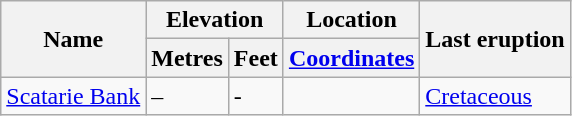<table class="wikitable">
<tr>
<th rowspan="2">Name</th>
<th colspan="2">Elevation</th>
<th>Location</th>
<th rowspan="2">Last eruption</th>
</tr>
<tr>
<th>Metres</th>
<th>Feet</th>
<th><a href='#'>Coordinates</a></th>
</tr>
<tr>
<td><a href='#'>Scatarie Bank</a></td>
<td>–</td>
<td>-</td>
<td></td>
<td><a href='#'>Cretaceous</a></td>
</tr>
</table>
